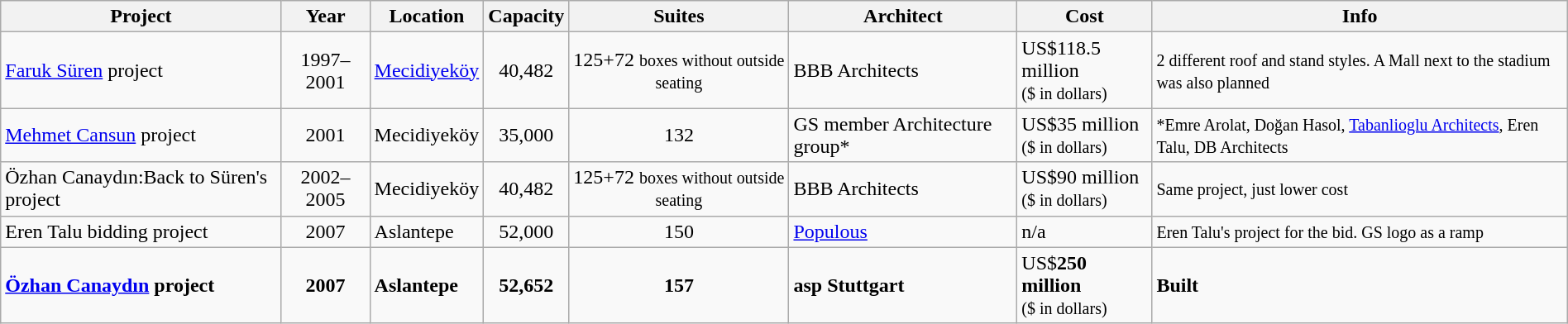<table class="wikitable sortable" style="width:100%; margin:0">
<tr>
<th>Project</th>
<th>Year</th>
<th>Location</th>
<th>Capacity</th>
<th>Suites</th>
<th>Architect</th>
<th>Cost</th>
<th>Info</th>
</tr>
<tr>
<td><a href='#'>Faruk Süren</a> project</td>
<td align=center>1997–2001</td>
<td><a href='#'>Mecidiyeköy</a></td>
<td align=center>40,482</td>
<td align=center>125+72 <small>boxes without outside seating</small></td>
<td>BBB Architects</td>
<td>US$118.5 million<br><small>($ in  dollars)</small></td>
<td><small>2 different roof and stand styles. A Mall next to the stadium was also planned</small></td>
</tr>
<tr>
<td><a href='#'>Mehmet Cansun</a> project</td>
<td align=center>2001</td>
<td>Mecidiyeköy</td>
<td align=center>35,000</td>
<td align=center>132</td>
<td>GS member Architecture group*</td>
<td>US$35 million<br><small>($ in  dollars)</small></td>
<td><small>*Emre Arolat, Doğan Hasol, <a href='#'>Tabanlioglu Architects</a>, Eren Talu, DB Architects</small></td>
</tr>
<tr>
<td>Özhan Canaydın:Back to Süren's project</td>
<td align=center>2002–2005</td>
<td>Mecidiyeköy</td>
<td align=center>40,482</td>
<td align=center>125+72 <small>boxes without outside seating</small></td>
<td>BBB Architects</td>
<td>US$90 million<br><small>($ in  dollars)</small></td>
<td><small>Same project, just lower cost</small></td>
</tr>
<tr>
<td>Eren Talu bidding project</td>
<td align=center>2007</td>
<td>Aslantepe</td>
<td align=center>52,000</td>
<td align=center>150</td>
<td><a href='#'>Populous</a></td>
<td>n/a</td>
<td><small>Eren Talu's project for the bid. GS logo as a ramp</small></td>
</tr>
<tr>
<td><strong><a href='#'>Özhan Canaydın</a> project</strong></td>
<td align=center><strong>2007</strong></td>
<td><strong>Aslantepe</strong></td>
<td align=center><strong>52,652</strong></td>
<td align=center><strong>157</strong></td>
<td><strong>asp Stuttgart</strong></td>
<td>US$<strong>250 million</strong><br><small>($ in  dollars)</small></td>
<td><strong>Built</strong></td>
</tr>
</table>
